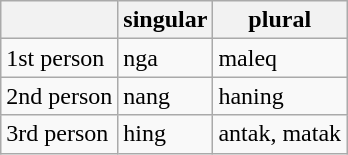<table class="wikitable">
<tr>
<th></th>
<th>singular</th>
<th>plural</th>
</tr>
<tr>
<td>1st person</td>
<td>nga</td>
<td>maleq</td>
</tr>
<tr>
<td>2nd person</td>
<td>nang</td>
<td>haning</td>
</tr>
<tr>
<td>3rd person</td>
<td>hing</td>
<td>antak, matak</td>
</tr>
</table>
